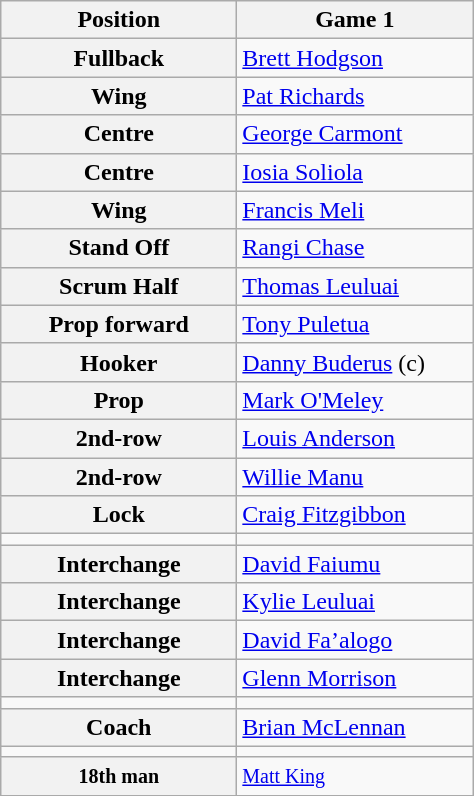<table class="wikitable">
<tr>
<th style="width:150px;">Position</th>
<th style="width:150px;">Game 1</th>
</tr>
<tr>
<th>Fullback</th>
<td colspan="1"><a href='#'>Brett Hodgson</a></td>
</tr>
<tr>
<th>Wing</th>
<td colspan="1"><a href='#'>Pat Richards</a></td>
</tr>
<tr>
<th>Centre</th>
<td colspan="1"><a href='#'>George Carmont</a></td>
</tr>
<tr>
<th>Centre</th>
<td colspan="1"><a href='#'>Iosia Soliola</a></td>
</tr>
<tr>
<th>Wing</th>
<td colspan="1"><a href='#'>Francis Meli</a></td>
</tr>
<tr>
<th>Stand Off</th>
<td colspan="1"><a href='#'>Rangi Chase</a></td>
</tr>
<tr>
<th>Scrum Half</th>
<td colspan="1"><a href='#'>Thomas Leuluai</a></td>
</tr>
<tr>
<th>Prop forward</th>
<td colspan="1"><a href='#'>Tony Puletua</a></td>
</tr>
<tr>
<th>Hooker</th>
<td colspan="1"><a href='#'>Danny Buderus</a> (c)</td>
</tr>
<tr>
<th>Prop</th>
<td colspan="1"><a href='#'>Mark O'Meley</a></td>
</tr>
<tr>
<th>2nd-row</th>
<td colspan="1"><a href='#'>Louis Anderson</a></td>
</tr>
<tr>
<th>2nd-row</th>
<td colspan="1"><a href='#'>Willie Manu</a></td>
</tr>
<tr>
<th>Lock</th>
<td colspan="1"><a href='#'>Craig Fitzgibbon</a></td>
</tr>
<tr>
<td></td>
</tr>
<tr>
<th>Interchange</th>
<td colspan="1"><a href='#'>David Faiumu</a></td>
</tr>
<tr>
<th>Interchange</th>
<td colspan="1"><a href='#'>Kylie Leuluai</a></td>
</tr>
<tr>
<th>Interchange</th>
<td colspan="1"><a href='#'>David Fa’alogo</a></td>
</tr>
<tr>
<th>Interchange</th>
<td colspan="1"><a href='#'>Glenn Morrison</a></td>
</tr>
<tr>
<td></td>
</tr>
<tr>
<th>Coach</th>
<td colspan="1"><a href='#'>Brian McLennan</a></td>
</tr>
<tr>
<td></td>
</tr>
<tr>
<th><small>18th man</small></th>
<td colspan="2"><small><a href='#'>Matt King</a></small></td>
</tr>
<tr>
</tr>
</table>
